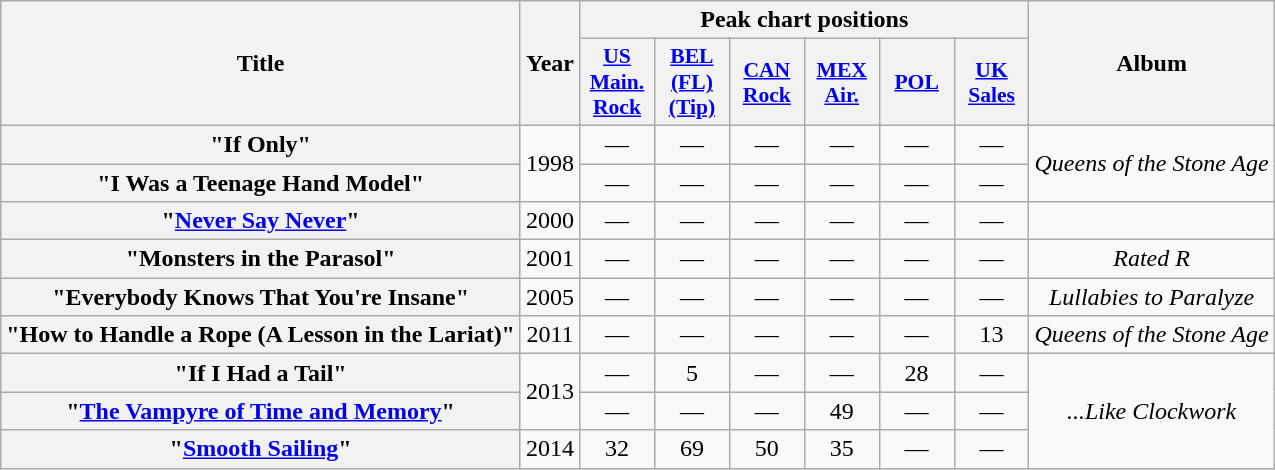<table class="wikitable plainrowheaders" style="text-align:center;">
<tr>
<th scope="col" rowspan="2">Title</th>
<th scope="col" rowspan="2">Year</th>
<th scope="col" colspan="6">Peak chart positions</th>
<th scope="col" rowspan="2">Album</th>
</tr>
<tr>
<th scope="col" style="width:3em;font-size:90%;"><a href='#'>US<br>Main.<br>Rock</a><br></th>
<th scope="col" style="width:3em;font-size:90%;"><a href='#'>BEL<br>(FL)<br>(Tip)</a><br></th>
<th scope="col" style="width:3em;font-size:90%;"><a href='#'>CAN Rock</a><br></th>
<th scope="col" style="width:3em;font-size:90%;"><a href='#'>MEX<br>Air.</a><br></th>
<th scope="col" style="width:3em;font-size:90%;"><a href='#'>POL</a><br></th>
<th scope="col" style="width:3em;font-size:90%;"><a href='#'>UK<br>Sales</a><br></th>
</tr>
<tr>
<th scope="row">"If Only"</th>
<td rowspan="2">1998</td>
<td>—</td>
<td>—</td>
<td>—</td>
<td>—</td>
<td>—</td>
<td>—</td>
<td rowspan="2"><em>Queens of the Stone Age</em></td>
</tr>
<tr>
<th scope="row">"I Was a Teenage Hand Model"</th>
<td>—</td>
<td>—</td>
<td>—</td>
<td>—</td>
<td>—</td>
<td>—</td>
</tr>
<tr>
<th scope="row">"<a href='#'>Never Say Never</a>"</th>
<td>2000</td>
<td>—</td>
<td>—</td>
<td>—</td>
<td>—</td>
<td>—</td>
<td>—</td>
<td></td>
</tr>
<tr>
<th scope="row">"Monsters in the Parasol"</th>
<td>2001</td>
<td>—</td>
<td>—</td>
<td>—</td>
<td>—</td>
<td>—</td>
<td>—</td>
<td><em>Rated R</em></td>
</tr>
<tr>
<th scope="row">"Everybody Knows That You're Insane"</th>
<td>2005</td>
<td>—</td>
<td>—</td>
<td>—</td>
<td>—</td>
<td>—</td>
<td>—</td>
<td><em>Lullabies to Paralyze</em></td>
</tr>
<tr>
<th scope="row">"How to Handle a Rope (A Lesson in the Lariat)"</th>
<td>2011</td>
<td>—</td>
<td>—</td>
<td>—</td>
<td>—</td>
<td>—</td>
<td>13</td>
<td><em>Queens of the Stone Age</em></td>
</tr>
<tr>
<th scope="row">"If I Had a Tail"</th>
<td rowspan="2">2013</td>
<td>—</td>
<td>5</td>
<td>—</td>
<td>—</td>
<td>28</td>
<td>—</td>
<td rowspan="3"><em>...Like Clockwork</em></td>
</tr>
<tr>
<th scope="row">"<a href='#'>The Vampyre of Time and Memory</a>"</th>
<td>—</td>
<td>—</td>
<td>—</td>
<td>49</td>
<td>—</td>
<td>—</td>
</tr>
<tr>
<th scope="row">"<a href='#'>Smooth Sailing</a>"</th>
<td>2014</td>
<td>32</td>
<td>69</td>
<td>50</td>
<td>35</td>
<td>—</td>
<td>—</td>
</tr>
</table>
